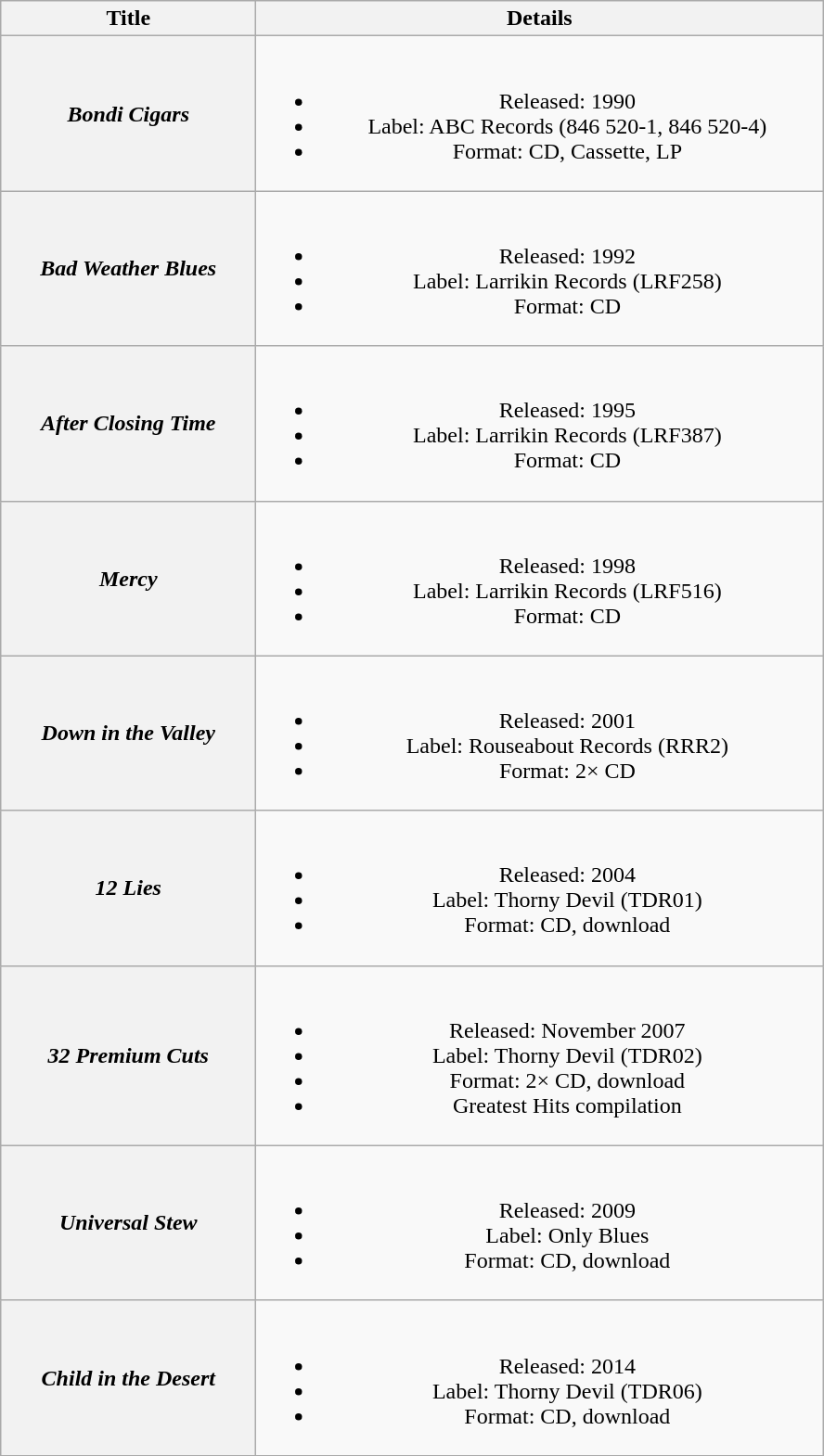<table class="wikitable plainrowheaders" style="text-align:center;" border="1">
<tr>
<th scope="col" style="width:11em;">Title</th>
<th scope="col" style="width:25em;">Details</th>
</tr>
<tr>
<th scope="row"><em>Bondi Cigars</em></th>
<td><br><ul><li>Released: 1990</li><li>Label: ABC Records (846 520-1, 846 520-4)</li><li>Format: CD, Cassette, LP</li></ul></td>
</tr>
<tr>
<th scope="row"><em>Bad Weather Blues</em></th>
<td><br><ul><li>Released: 1992</li><li>Label: Larrikin Records (LRF258)</li><li>Format: CD</li></ul></td>
</tr>
<tr>
<th scope="row"><em>After Closing Time</em></th>
<td><br><ul><li>Released: 1995</li><li>Label: Larrikin Records (LRF387)</li><li>Format: CD</li></ul></td>
</tr>
<tr>
<th scope="row"><em>Mercy</em></th>
<td><br><ul><li>Released: 1998</li><li>Label: Larrikin Records (LRF516)</li><li>Format: CD</li></ul></td>
</tr>
<tr>
<th scope="row"><em>Down in the Valley</em></th>
<td><br><ul><li>Released: 2001</li><li>Label: Rouseabout Records (RRR2)</li><li>Format: 2× CD</li></ul></td>
</tr>
<tr>
<th scope="row"><em>12 Lies</em></th>
<td><br><ul><li>Released: 2004</li><li>Label: Thorny Devil (TDR01)</li><li>Format: CD, download</li></ul></td>
</tr>
<tr>
<th scope="row"><em>32 Premium Cuts</em></th>
<td><br><ul><li>Released: November 2007</li><li>Label: Thorny Devil (TDR02)</li><li>Format: 2× CD, download</li><li>Greatest Hits compilation</li></ul></td>
</tr>
<tr>
<th scope="row"><em>Universal Stew</em></th>
<td><br><ul><li>Released: 2009</li><li>Label: Only Blues</li><li>Format: CD, download</li></ul></td>
</tr>
<tr>
<th scope="row"><em>Child in the Desert</em></th>
<td><br><ul><li>Released: 2014</li><li>Label: Thorny Devil (TDR06)</li><li>Format: CD, download</li></ul></td>
</tr>
</table>
